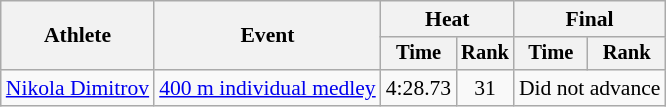<table class=wikitable style="font-size:90%">
<tr>
<th rowspan="2">Athlete</th>
<th rowspan="2">Event</th>
<th colspan="2">Heat</th>
<th colspan="2">Final</th>
</tr>
<tr style="font-size:95%">
<th>Time</th>
<th>Rank</th>
<th>Time</th>
<th>Rank</th>
</tr>
<tr align=center>
<td align=left><a href='#'>Nikola Dimitrov</a></td>
<td align=left><a href='#'>400 m individual medley</a></td>
<td>4:28.73</td>
<td>31</td>
<td colspan=2>Did not advance</td>
</tr>
</table>
